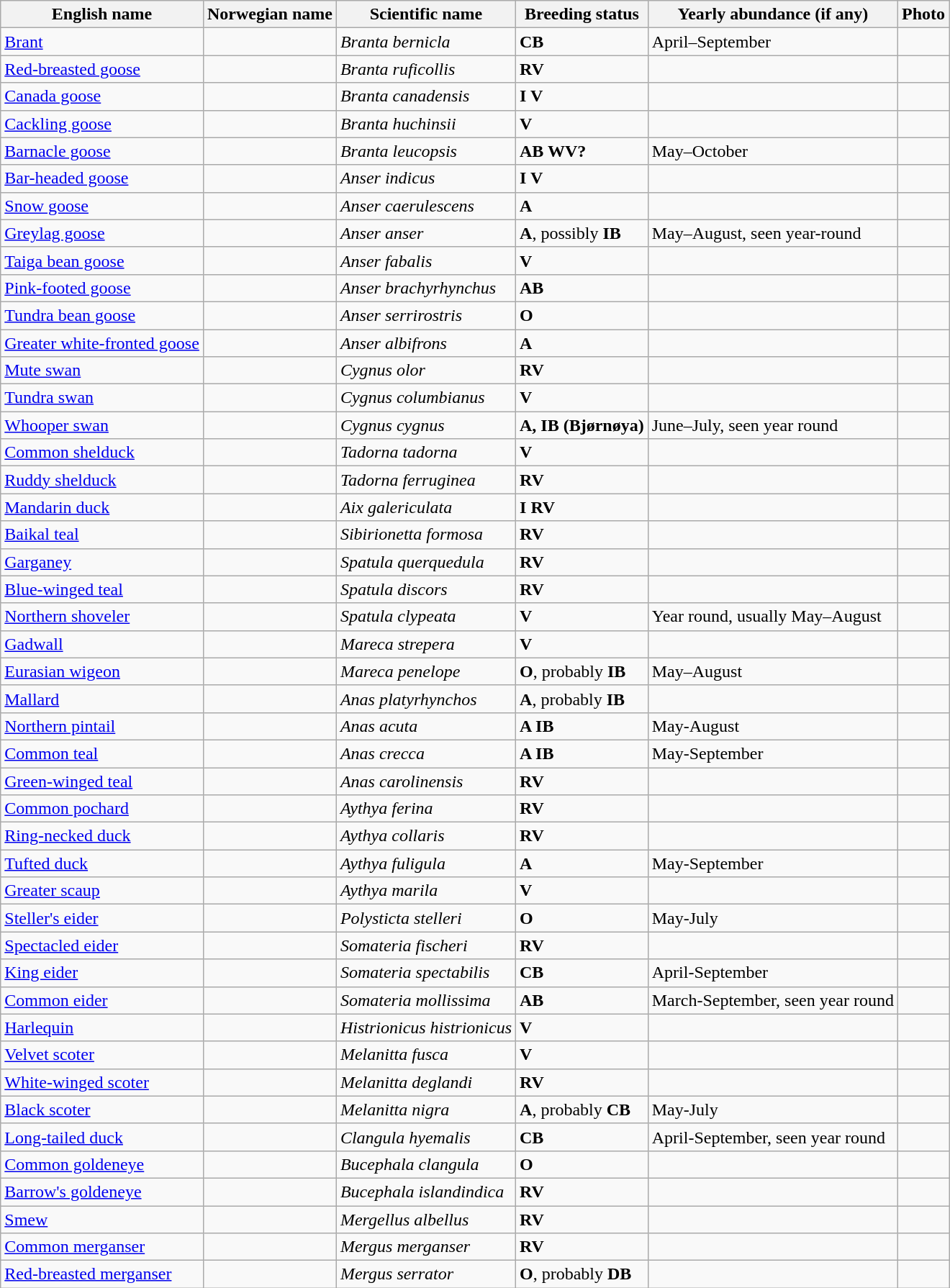<table class="wikitable">
<tr>
<th>English name</th>
<th>Norwegian name</th>
<th>Scientific name</th>
<th>Breeding status</th>
<th>Yearly abundance (if any)</th>
<th>Photo</th>
</tr>
<tr>
<td><a href='#'>Brant</a></td>
<td></td>
<td><em>Branta bernicla</em></td>
<td><strong>CB</strong></td>
<td>April–September</td>
<td><br></td>
</tr>
<tr>
<td><a href='#'>Red-breasted goose</a></td>
<td></td>
<td><em>Branta ruficollis</em></td>
<td><strong>RV</strong></td>
<td></td>
<td><br></td>
</tr>
<tr>
<td><a href='#'>Canada goose</a></td>
<td></td>
<td><em>Branta canadensis</em></td>
<td><strong>I V</strong></td>
<td></td>
<td><br></td>
</tr>
<tr>
<td><a href='#'>Cackling goose</a></td>
<td></td>
<td><em>Branta huchinsii</em></td>
<td><strong>V</strong></td>
<td></td>
<td><br></td>
</tr>
<tr>
<td><a href='#'>Barnacle goose</a></td>
<td></td>
<td><em>Branta leucopsis</em></td>
<td><strong>AB WV?</strong></td>
<td>May–October</td>
<td><br></td>
</tr>
<tr>
<td><a href='#'>Bar-headed goose</a></td>
<td></td>
<td><em>Anser indicus</em></td>
<td><strong>I V</strong></td>
<td></td>
<td><br></td>
</tr>
<tr>
<td><a href='#'>Snow goose</a></td>
<td></td>
<td><em> Anser caerulescens</em></td>
<td><strong>A</strong></td>
<td></td>
<td><br></td>
</tr>
<tr>
<td><a href='#'>Greylag goose</a></td>
<td></td>
<td><em>Anser anser</em></td>
<td><strong>A</strong>, possibly <strong>IB</strong></td>
<td>May–August, seen year-round</td>
<td><br></td>
</tr>
<tr>
<td><a href='#'>Taiga bean goose</a></td>
<td></td>
<td><em>Anser fabalis</em></td>
<td><strong>V</strong></td>
<td></td>
<td><br></td>
</tr>
<tr>
<td><a href='#'>Pink-footed goose</a></td>
<td></td>
<td><em>Anser brachyrhynchus</em></td>
<td><strong>AB</strong></td>
<td></td>
<td><br></td>
</tr>
<tr>
<td><a href='#'>Tundra bean goose</a></td>
<td></td>
<td><em> Anser serrirostris</em></td>
<td><strong>O</strong></td>
<td></td>
<td><br></td>
</tr>
<tr>
<td><a href='#'>Greater white-fronted goose</a></td>
<td></td>
<td><em> Anser albifrons</em></td>
<td><strong>A</strong></td>
<td></td>
<td><br></td>
</tr>
<tr>
<td><a href='#'>Mute swan</a></td>
<td></td>
<td><em>Cygnus olor</em></td>
<td><strong>RV</strong></td>
<td></td>
<td><br></td>
</tr>
<tr>
<td><a href='#'>Tundra swan</a></td>
<td></td>
<td><em>Cygnus columbianus</em></td>
<td><strong>V</strong></td>
<td></td>
<td><br></td>
</tr>
<tr>
<td><a href='#'>Whooper swan</a></td>
<td></td>
<td><em>Cygnus cygnus</em></td>
<td><strong>A, IB (Bjørnøya)</strong></td>
<td>June–July, seen year round</td>
<td><br></td>
</tr>
<tr>
<td><a href='#'>Common shelduck</a></td>
<td></td>
<td><em>Tadorna tadorna</em></td>
<td><strong>V</strong></td>
<td></td>
<td><br></td>
</tr>
<tr>
<td><a href='#'>Ruddy shelduck</a></td>
<td></td>
<td><em>Tadorna ferruginea</em></td>
<td><strong>RV</strong></td>
<td></td>
<td><br></td>
</tr>
<tr>
<td><a href='#'>Mandarin duck</a></td>
<td></td>
<td><em> Aix galericulata</em></td>
<td><strong>I RV</strong></td>
<td></td>
<td><br></td>
</tr>
<tr>
<td><a href='#'>Baikal teal</a></td>
<td></td>
<td><em>Sibirionetta formosa</em></td>
<td><strong>RV</strong></td>
<td></td>
<td><br></td>
</tr>
<tr>
<td><a href='#'>Garganey</a></td>
<td></td>
<td><em>Spatula querquedula</em></td>
<td><strong>RV</strong></td>
<td></td>
<td></td>
</tr>
<tr>
<td><a href='#'>Blue-winged teal</a></td>
<td></td>
<td><em>Spatula discors</em></td>
<td><strong>RV</strong></td>
<td></td>
<td><br></td>
</tr>
<tr>
<td><a href='#'>Northern shoveler</a></td>
<td></td>
<td><em>Spatula clypeata</em></td>
<td><strong>V</strong></td>
<td>Year round, usually May–August</td>
<td><br></td>
</tr>
<tr>
<td><a href='#'>Gadwall</a></td>
<td></td>
<td><em>Mareca strepera</em></td>
<td><strong>V</strong></td>
<td></td>
<td><br></td>
</tr>
<tr>
<td><a href='#'>Eurasian wigeon</a></td>
<td></td>
<td><em>Mareca penelope</em></td>
<td><strong>O</strong>, probably <strong>IB</strong></td>
<td>May–August</td>
<td><br></td>
</tr>
<tr>
<td><a href='#'>Mallard</a></td>
<td></td>
<td><em>Anas platyrhynchos</em></td>
<td><strong>A</strong>, probably <strong>IB</strong></td>
<td></td>
<td><br></td>
</tr>
<tr>
<td><a href='#'>Northern pintail</a></td>
<td></td>
<td><em>Anas acuta</em></td>
<td><strong>A IB</strong></td>
<td>May-August</td>
<td><br></td>
</tr>
<tr>
<td><a href='#'>Common teal</a></td>
<td></td>
<td><em>Anas crecca</em></td>
<td><strong>A IB</strong></td>
<td>May-September</td>
<td><br></td>
</tr>
<tr>
<td><a href='#'>Green-winged teal</a></td>
<td></td>
<td><em>Anas carolinensis</em></td>
<td><strong>RV</strong></td>
<td></td>
<td><br></td>
</tr>
<tr>
<td><a href='#'>Common pochard</a></td>
<td></td>
<td><em>Aythya ferina</em></td>
<td><strong>RV</strong></td>
<td></td>
<td><br></td>
</tr>
<tr>
<td><a href='#'>Ring-necked duck</a></td>
<td></td>
<td><em>Aythya collaris</em></td>
<td><strong>RV</strong></td>
<td></td>
<td><br></td>
</tr>
<tr>
<td><a href='#'>Tufted duck</a></td>
<td></td>
<td><em>Aythya fuligula</em></td>
<td><strong>A</strong></td>
<td>May-September</td>
<td><br></td>
</tr>
<tr>
<td><a href='#'>Greater scaup</a></td>
<td></td>
<td><em>Aythya marila</em></td>
<td><strong>V</strong></td>
<td></td>
<td><br></td>
</tr>
<tr>
<td><a href='#'>Steller's eider</a></td>
<td></td>
<td><em>Polysticta stelleri</em></td>
<td><strong>O</strong></td>
<td>May-July</td>
<td><br></td>
</tr>
<tr>
<td><a href='#'>Spectacled eider</a></td>
<td></td>
<td><em>Somateria fischeri</em></td>
<td><strong>RV</strong></td>
<td></td>
<td><br></td>
</tr>
<tr>
<td><a href='#'>King eider</a></td>
<td></td>
<td><em>Somateria spectabilis</em></td>
<td><strong>CB</strong></td>
<td>April-September</td>
<td><br></td>
</tr>
<tr>
<td><a href='#'>Common eider</a></td>
<td></td>
<td><em>Somateria mollissima</em></td>
<td><strong>AB</strong></td>
<td>March-September, seen year round</td>
<td><br></td>
</tr>
<tr>
<td><a href='#'>Harlequin</a></td>
<td></td>
<td><em>Histrionicus histrionicus</em></td>
<td><strong>V</strong></td>
<td></td>
<td><br></td>
</tr>
<tr>
<td><a href='#'>Velvet scoter</a></td>
<td></td>
<td><em> Melanitta fusca</em></td>
<td><strong>V</strong></td>
<td></td>
<td><br></td>
</tr>
<tr>
<td><a href='#'>White-winged scoter</a></td>
<td></td>
<td><em>Melanitta deglandi</em></td>
<td><strong>RV</strong></td>
<td></td>
<td><br></td>
</tr>
<tr>
<td><a href='#'>Black scoter</a></td>
<td></td>
<td><em>Melanitta nigra</em></td>
<td><strong>A</strong>, probably <strong>CB</strong></td>
<td>May-July</td>
<td><br></td>
</tr>
<tr>
<td><a href='#'>Long-tailed duck</a></td>
<td></td>
<td><em>Clangula hyemalis</em></td>
<td><strong>CB</strong></td>
<td>April-September, seen year round</td>
<td><br></td>
</tr>
<tr>
<td><a href='#'>Common goldeneye</a></td>
<td></td>
<td><em>Bucephala clangula</em></td>
<td><strong>O</strong></td>
<td></td>
<td><br></td>
</tr>
<tr>
<td><a href='#'>Barrow's goldeneye</a></td>
<td></td>
<td><em> Bucephala islandindica</em></td>
<td><strong>RV</strong></td>
<td></td>
<td><br></td>
</tr>
<tr>
<td><a href='#'>Smew</a></td>
<td></td>
<td><em>Mergellus albellus</em></td>
<td><strong>RV</strong></td>
<td></td>
<td><br></td>
</tr>
<tr>
<td><a href='#'>Common merganser</a></td>
<td></td>
<td><em>Mergus merganser</em></td>
<td><strong>RV</strong></td>
<td></td>
<td><br></td>
</tr>
<tr>
<td><a href='#'>Red-breasted merganser</a></td>
<td></td>
<td><em>Mergus serrator</em></td>
<td><strong>O</strong>, probably <strong>DB</strong></td>
<td></td>
<td><br></td>
</tr>
</table>
